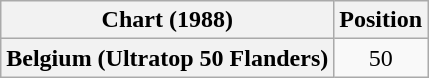<table class="wikitable plainrowheaders" style="text-align:center">
<tr>
<th scope="col">Chart (1988)</th>
<th scope="col">Position</th>
</tr>
<tr>
<th scope="row">Belgium (Ultratop 50 Flanders)</th>
<td>50</td>
</tr>
</table>
